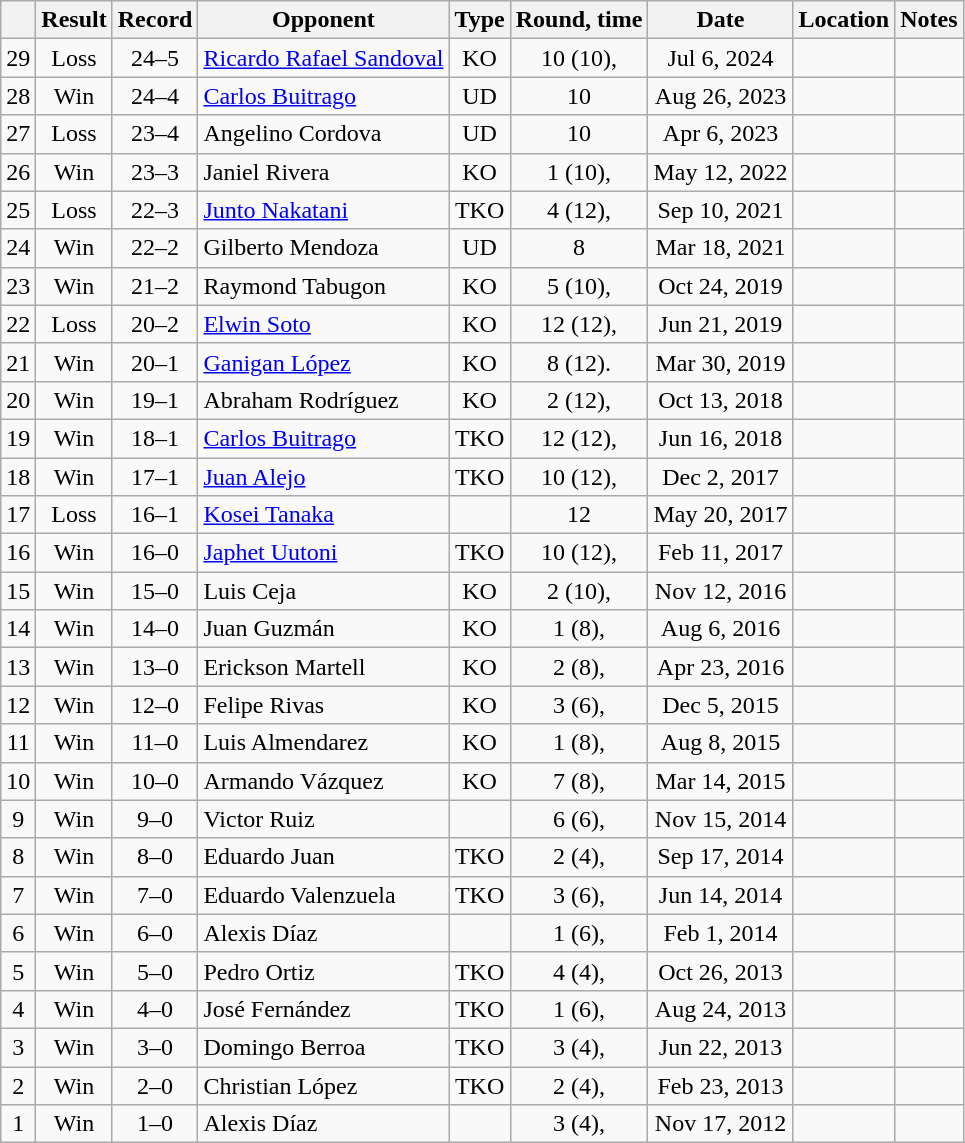<table class="wikitable" style="text-align:center">
<tr>
<th></th>
<th>Result</th>
<th>Record</th>
<th>Opponent</th>
<th>Type</th>
<th>Round, time</th>
<th>Date</th>
<th>Location</th>
<th>Notes</th>
</tr>
<tr>
<td>29</td>
<td>Loss</td>
<td>24–5</td>
<td align=left><a href='#'>Ricardo Rafael Sandoval</a></td>
<td>KO</td>
<td>10 (10), </td>
<td>Jul 6, 2024</td>
<td align=left></td>
<td align=left></td>
</tr>
<tr>
<td>28</td>
<td>Win</td>
<td>24–4</td>
<td style="text-align:left;"><a href='#'>Carlos Buitrago</a></td>
<td>UD</td>
<td>10</td>
<td>Aug 26, 2023</td>
<td style="text-align:left;"></td>
<td></td>
</tr>
<tr>
<td>27</td>
<td>Loss</td>
<td>23–4</td>
<td style="text-align:left;">Angelino Cordova</td>
<td>UD</td>
<td>10</td>
<td>Apr 6, 2023</td>
<td style="text-align:left;"></td>
<td style="text-align:left;"></td>
</tr>
<tr>
<td>26</td>
<td>Win</td>
<td>23–3</td>
<td style="text-align:left;">Janiel Rivera</td>
<td>KO</td>
<td>1 (10), </td>
<td>May 12, 2022</td>
<td style="text-align:left;"></td>
<td></td>
</tr>
<tr>
<td>25</td>
<td>Loss</td>
<td>22–3</td>
<td style="text-align:left;"><a href='#'>Junto Nakatani</a></td>
<td>TKO</td>
<td>4 (12), </td>
<td>Sep 10, 2021</td>
<td style="text-align:left;"></td>
<td style="text-align:left;"></td>
</tr>
<tr>
<td>24</td>
<td>Win</td>
<td>22–2</td>
<td style="text-align:left;">Gilberto Mendoza</td>
<td>UD</td>
<td>8</td>
<td>Mar 18, 2021</td>
<td style="text-align:left;"></td>
<td></td>
</tr>
<tr>
<td>23</td>
<td>Win</td>
<td>21–2</td>
<td style="text-align:left;">Raymond Tabugon</td>
<td>KO</td>
<td>5 (10), </td>
<td>Oct 24, 2019</td>
<td style="text-align:left;"></td>
<td style="text-align:left;"></td>
</tr>
<tr>
<td>22</td>
<td>Loss</td>
<td>20–2</td>
<td style="text-align:left;"><a href='#'>Elwin Soto</a></td>
<td>KO</td>
<td>12 (12), </td>
<td>Jun 21, 2019</td>
<td style="text-align:left;"></td>
<td style="text-align:left;"></td>
</tr>
<tr>
<td>21</td>
<td>Win</td>
<td>20–1</td>
<td style="text-align:left;"><a href='#'>Ganigan López</a></td>
<td>KO</td>
<td>8 (12). </td>
<td>Mar 30, 2019</td>
<td style="text-align:left;"></td>
<td style="text-align:left;"></td>
</tr>
<tr>
<td>20</td>
<td>Win</td>
<td>19–1</td>
<td style="text-align:left;">Abraham Rodríguez</td>
<td>KO</td>
<td>2 (12), </td>
<td>Oct 13, 2018</td>
<td style="text-align:left;"></td>
<td style="text-align:left;"></td>
</tr>
<tr>
<td>19</td>
<td>Win</td>
<td>18–1</td>
<td style="text-align:left;"><a href='#'>Carlos Buitrago</a></td>
<td>TKO</td>
<td>12 (12), </td>
<td>Jun 16, 2018</td>
<td style="text-align:left;"></td>
<td style="text-align:left;"></td>
</tr>
<tr>
<td>18</td>
<td>Win</td>
<td>17–1</td>
<td style="text-align:left;"><a href='#'>Juan Alejo</a></td>
<td>TKO</td>
<td>10 (12), </td>
<td>Dec 2, 2017</td>
<td style="text-align:left;"></td>
<td style="text-align:left;"></td>
</tr>
<tr>
<td>17</td>
<td>Loss</td>
<td>16–1</td>
<td style="text-align:left;"><a href='#'>Kosei Tanaka</a></td>
<td></td>
<td>12</td>
<td>May 20, 2017</td>
<td style="text-align:left;"></td>
<td style="text-align:left;"></td>
</tr>
<tr>
<td>16</td>
<td>Win</td>
<td>16–0</td>
<td style="text-align:left;"><a href='#'>Japhet Uutoni</a></td>
<td>TKO</td>
<td>10 (12), </td>
<td>Feb 11, 2017</td>
<td style="text-align:left;"></td>
<td></td>
</tr>
<tr>
<td>15</td>
<td>Win</td>
<td>15–0</td>
<td style="text-align:left;">Luis Ceja</td>
<td>KO</td>
<td>2 (10), </td>
<td>Nov 12, 2016</td>
<td style="text-align:left;"></td>
<td style="text-align:left;"></td>
</tr>
<tr>
<td>14</td>
<td>Win</td>
<td>14–0</td>
<td style="text-align:left;">Juan Guzmán</td>
<td>KO</td>
<td>1 (8), </td>
<td>Aug 6, 2016</td>
<td style="text-align:left;"></td>
<td></td>
</tr>
<tr>
<td>13</td>
<td>Win</td>
<td>13–0</td>
<td style="text-align:left;">Erickson Martell</td>
<td>KO</td>
<td>2 (8), </td>
<td>Apr 23, 2016</td>
<td style="text-align:left;"></td>
<td style="text-align:left;"></td>
</tr>
<tr>
<td>12</td>
<td>Win</td>
<td>12–0</td>
<td style="text-align:left;">Felipe Rivas</td>
<td>KO</td>
<td>3 (6), </td>
<td>Dec 5, 2015</td>
<td style="text-align:left;"></td>
<td></td>
</tr>
<tr>
<td>11</td>
<td>Win</td>
<td>11–0</td>
<td style="text-align:left;">Luis Almendarez</td>
<td>KO</td>
<td>1 (8), </td>
<td>Aug 8, 2015</td>
<td style="text-align:left;"></td>
<td></td>
</tr>
<tr>
<td>10</td>
<td>Win</td>
<td>10–0</td>
<td style="text-align:left;">Armando Vázquez</td>
<td>KO</td>
<td>7 (8), </td>
<td>Mar 14, 2015</td>
<td style="text-align:left;"></td>
<td style="text-align:left;"></td>
</tr>
<tr>
<td>9</td>
<td>Win</td>
<td>9–0</td>
<td style="text-align:left;">Victor Ruiz</td>
<td></td>
<td>6 (6), </td>
<td>Nov 15, 2014</td>
<td style="text-align:left;"></td>
<td></td>
</tr>
<tr>
<td>8</td>
<td>Win</td>
<td>8–0</td>
<td style="text-align:left;">Eduardo Juan</td>
<td>TKO</td>
<td>2 (4), </td>
<td>Sep 17, 2014</td>
<td style="text-align:left;"></td>
<td></td>
</tr>
<tr>
<td>7</td>
<td>Win</td>
<td>7–0</td>
<td style="text-align:left;">Eduardo Valenzuela</td>
<td>TKO</td>
<td>3 (6), </td>
<td>Jun 14, 2014</td>
<td style="text-align:left;"></td>
<td></td>
</tr>
<tr>
<td>6</td>
<td>Win</td>
<td>6–0</td>
<td style="text-align:left;">Alexis Díaz</td>
<td></td>
<td>1 (6), </td>
<td>Feb 1, 2014</td>
<td style="text-align:left;"></td>
<td></td>
</tr>
<tr>
<td>5</td>
<td>Win</td>
<td>5–0</td>
<td style="text-align:left;">Pedro Ortiz</td>
<td>TKO</td>
<td>4 (4), </td>
<td>Oct 26, 2013</td>
<td style="text-align:left;"></td>
<td></td>
</tr>
<tr>
<td>4</td>
<td>Win</td>
<td>4–0</td>
<td style="text-align:left;">José Fernández</td>
<td>TKO</td>
<td>1 (6), </td>
<td>Aug 24, 2013</td>
<td style="text-align:left;"></td>
<td></td>
</tr>
<tr>
<td>3</td>
<td>Win</td>
<td>3–0</td>
<td style="text-align:left;">Domingo Berroa</td>
<td>TKO</td>
<td>3 (4), </td>
<td>Jun 22, 2013</td>
<td style="text-align:left;"></td>
<td></td>
</tr>
<tr>
<td>2</td>
<td>Win</td>
<td>2–0</td>
<td style="text-align:left;">Christian López</td>
<td>TKO</td>
<td>2 (4), </td>
<td>Feb 23, 2013</td>
<td style="text-align:left;"></td>
<td></td>
</tr>
<tr>
<td>1</td>
<td>Win</td>
<td>1–0</td>
<td style="text-align:left;">Alexis Díaz</td>
<td></td>
<td>3 (4), </td>
<td>Nov 17, 2012</td>
<td style="text-align:left;"></td>
<td></td>
</tr>
</table>
